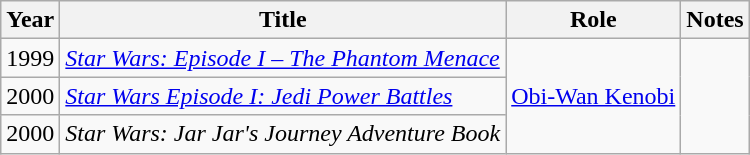<table class="wikitable">
<tr>
<th>Year</th>
<th>Title</th>
<th>Role</th>
<th>Notes</th>
</tr>
<tr>
<td>1999</td>
<td><em><a href='#'>Star Wars: Episode I – The Phantom Menace</a></em></td>
<td rowspan="3"><a href='#'>Obi-Wan Kenobi</a></td>
<td rowspan="3"></td>
</tr>
<tr>
<td>2000</td>
<td><em><a href='#'>Star Wars Episode I: Jedi Power Battles</a></em></td>
</tr>
<tr>
<td>2000</td>
<td><em>Star Wars: Jar Jar's Journey Adventure Book</em></td>
</tr>
</table>
